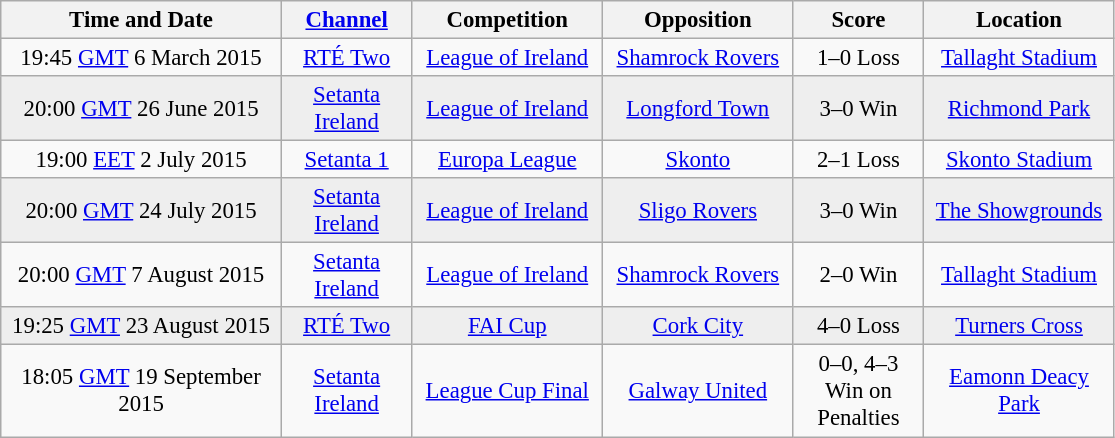<table class="wikitable" style="font-size: 95%; text-align: center;">
<tr>
<th width=180>Time and Date</th>
<th width=80><a href='#'>Channel</a></th>
<th width=120>Competition</th>
<th width=120>Opposition</th>
<th width=80>Score</th>
<th width=120>Location</th>
</tr>
<tr>
<td>19:45 <a href='#'>GMT</a> 6 March 2015</td>
<td><a href='#'>RTÉ Two</a></td>
<td><a href='#'>League of Ireland</a></td>
<td><a href='#'>Shamrock Rovers</a></td>
<td>1–0 Loss</td>
<td><a href='#'>Tallaght Stadium</a></td>
</tr>
<tr style="background:#eee;">
<td>20:00 <a href='#'>GMT</a> 26 June 2015</td>
<td><a href='#'>Setanta Ireland</a></td>
<td><a href='#'>League of Ireland</a></td>
<td><a href='#'>Longford Town</a></td>
<td>3–0 Win</td>
<td><a href='#'>Richmond Park</a></td>
</tr>
<tr>
<td>19:00 <a href='#'>EET</a> 2 July 2015</td>
<td><a href='#'>Setanta 1</a></td>
<td><a href='#'>Europa League</a></td>
<td><a href='#'>Skonto</a></td>
<td>2–1 Loss</td>
<td><a href='#'>Skonto Stadium</a></td>
</tr>
<tr style="background:#eee;">
<td>20:00 <a href='#'>GMT</a> 24 July 2015</td>
<td><a href='#'>Setanta Ireland</a></td>
<td><a href='#'>League of Ireland</a></td>
<td><a href='#'>Sligo Rovers</a></td>
<td>3–0 Win</td>
<td><a href='#'>The Showgrounds</a></td>
</tr>
<tr>
<td>20:00 <a href='#'>GMT</a> 7 August 2015</td>
<td><a href='#'>Setanta Ireland</a></td>
<td><a href='#'>League of Ireland</a></td>
<td><a href='#'>Shamrock Rovers</a></td>
<td>2–0 Win</td>
<td><a href='#'>Tallaght Stadium</a></td>
</tr>
<tr style="background:#eee;">
<td>19:25 <a href='#'>GMT</a> 23 August 2015</td>
<td><a href='#'>RTÉ Two</a></td>
<td><a href='#'>FAI Cup</a></td>
<td><a href='#'>Cork City</a></td>
<td>4–0 Loss</td>
<td><a href='#'>Turners Cross</a></td>
</tr>
<tr>
<td>18:05 <a href='#'>GMT</a> 19 September 2015</td>
<td><a href='#'>Setanta Ireland</a></td>
<td><a href='#'>League Cup Final</a></td>
<td><a href='#'>Galway United</a></td>
<td>0–0, 4–3 Win on Penalties</td>
<td><a href='#'>Eamonn Deacy Park</a></td>
</tr>
</table>
